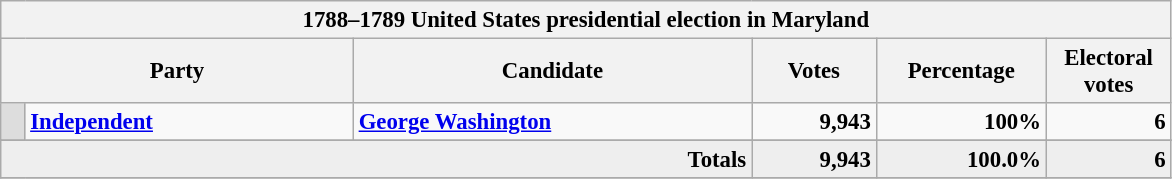<table class="wikitable" style="font-size: 95%;">
<tr>
<th colspan="6">1788–1789 United States presidential election in Maryland</th>
</tr>
<tr>
<th colspan="2" style="width: 15em">Party</th>
<th style="width: 17em">Candidate</th>
<th style="width: 5em">Votes</th>
<th style="width: 7em">Percentage</th>
<th style="width: 5em">Electoral votes</th>
</tr>
<tr>
<th style="background-color:#DDDDDD; width: 3px"></th>
<td style="width: 130px"><strong><a href='#'>Independent</a></strong></td>
<td><strong><a href='#'>George Washington</a></strong></td>
<td align="right"><strong>9,943</strong></td>
<td align="right"><strong>100%</strong></td>
<td align="right"><strong>6</strong></td>
</tr>
<tr>
</tr>
<tr bgcolor="#EEEEEE">
<td colspan="3" align="right"><strong>Totals</strong></td>
<td align="right"><strong>9,943</strong></td>
<td align="right"><strong>100.0%</strong></td>
<td align="right"><strong>6</strong></td>
</tr>
<tr>
</tr>
</table>
